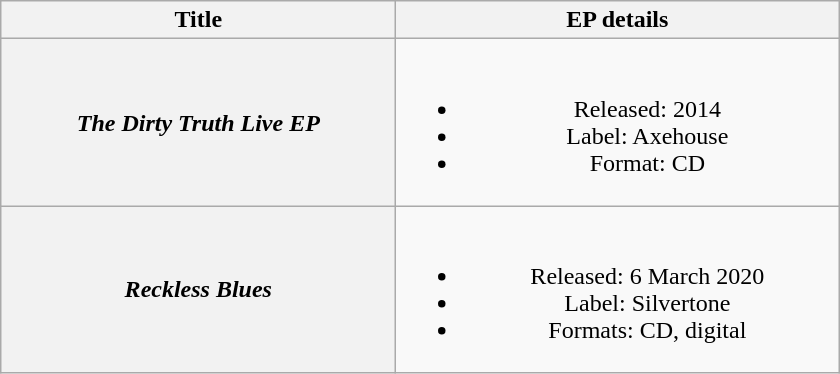<table class="wikitable plainrowheaders" style="text-align:center;">
<tr>
<th scope="col" style="width:16em;">Title</th>
<th scope="col" style="width:18em;">EP details</th>
</tr>
<tr>
<th scope="row"><em>The Dirty Truth Live EP</em></th>
<td><br><ul><li>Released: 2014</li><li>Label: Axehouse</li><li>Format: CD</li></ul></td>
</tr>
<tr>
<th scope="row"><em>Reckless Blues</em></th>
<td><br><ul><li>Released: 6 March 2020</li><li>Label: Silvertone</li><li>Formats: CD, digital</li></ul></td>
</tr>
</table>
